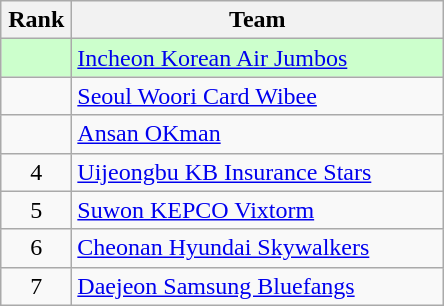<table class="wikitable" style="text-align: center;">
<tr>
<th width=40>Rank</th>
<th width=240>Team</th>
</tr>
<tr bgcolor=#ccffcc>
<td></td>
<td align=left><a href='#'>Incheon Korean Air Jumbos</a></td>
</tr>
<tr>
<td></td>
<td align=left><a href='#'>Seoul Woori Card Wibee</a></td>
</tr>
<tr>
<td></td>
<td align=left><a href='#'>Ansan OKman</a></td>
</tr>
<tr>
<td>4</td>
<td align=left><a href='#'>Uijeongbu KB Insurance Stars</a></td>
</tr>
<tr>
<td>5</td>
<td align=left><a href='#'>Suwon KEPCO Vixtorm</a></td>
</tr>
<tr>
<td>6</td>
<td align=left><a href='#'>Cheonan Hyundai Skywalkers</a></td>
</tr>
<tr>
<td>7</td>
<td align=left><a href='#'>Daejeon Samsung Bluefangs</a></td>
</tr>
</table>
